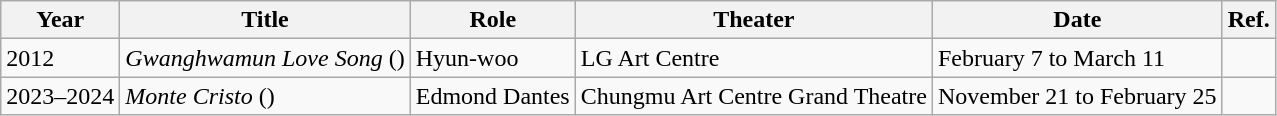<table class="wikitable">
<tr>
<th scope="col">Year</th>
<th scope="col">Title</th>
<th scope="col">Role</th>
<th scope="col">Theater</th>
<th scope="col">Date</th>
<th scope="col">Ref.</th>
</tr>
<tr>
<td>2012</td>
<td><em>Gwanghwamun Love Song</em> ()</td>
<td>Hyun-woo</td>
<td>LG Art Centre</td>
<td>February 7 to March 11</td>
<td></td>
</tr>
<tr>
<td>2023–2024</td>
<td><em>Monte Cristo</em> ()</td>
<td>Edmond Dantes</td>
<td>Chungmu Art Centre Grand Theatre</td>
<td>November 21 to February 25</td>
<td></td>
</tr>
</table>
